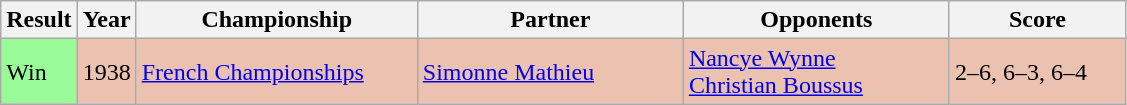<table class="sortable wikitable">
<tr>
<th style="width:40px">Result</th>
<th style="width:30px">Year</th>
<th style="width:180px">Championship</th>
<th style="width:170px">Partner</th>
<th style="width:170px">Opponents</th>
<th style="width:110px" class="unsortable">Score</th>
</tr>
<tr style="background:#ebc2af;">
<td style="background:#98fb98;">Win</td>
<td>1938</td>
<td><a href='#'>French Championships</a></td>
<td> <a href='#'>Simonne Mathieu</a></td>
<td> <a href='#'>Nancye Wynne</a> <br>  <a href='#'>Christian Boussus</a></td>
<td>2–6, 6–3, 6–4</td>
</tr>
</table>
